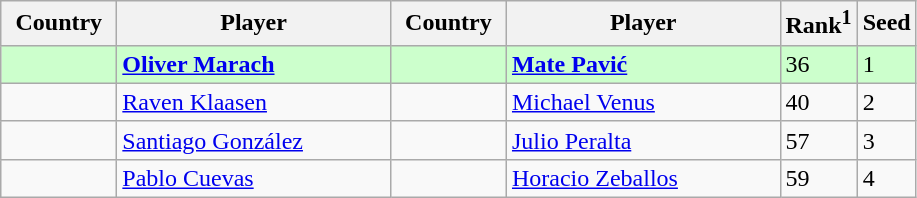<table class="sortable wikitable">
<tr>
<th width="70">Country</th>
<th width="175">Player</th>
<th width="70">Country</th>
<th width="175">Player</th>
<th>Rank<sup>1</sup></th>
<th>Seed</th>
</tr>
<tr style="background:#cfc;">
<td></td>
<td><strong><a href='#'>Oliver Marach</a></strong></td>
<td></td>
<td><strong><a href='#'>Mate Pavić</a></strong></td>
<td>36</td>
<td>1</td>
</tr>
<tr>
<td></td>
<td><a href='#'>Raven Klaasen</a></td>
<td></td>
<td><a href='#'>Michael Venus</a></td>
<td>40</td>
<td>2</td>
</tr>
<tr>
<td></td>
<td><a href='#'>Santiago González</a></td>
<td></td>
<td><a href='#'>Julio Peralta</a></td>
<td>57</td>
<td>3</td>
</tr>
<tr>
<td></td>
<td><a href='#'>Pablo Cuevas</a></td>
<td></td>
<td><a href='#'>Horacio Zeballos</a></td>
<td>59</td>
<td>4</td>
</tr>
</table>
